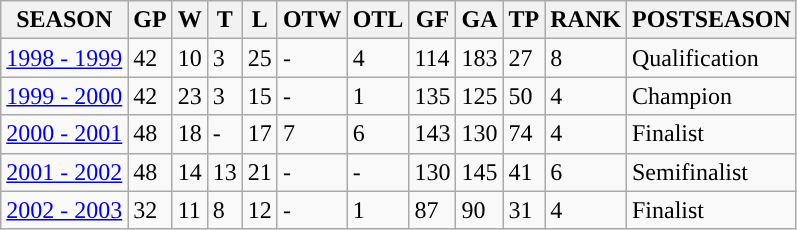<table class="wikitable">
<tr>
<th>SEASON</th>
<th>GP</th>
<th>W</th>
<th>T</th>
<th>L</th>
<th>OTW</th>
<th>OTL</th>
<th>GF</th>
<th>GA</th>
<th>TP</th>
<th>RANK</th>
<th>POSTSEASON</th>
</tr>
<tr>
<td><a href='#'>1998 - 1999</a></td>
<td>42</td>
<td>10</td>
<td>3</td>
<td>25</td>
<td>-</td>
<td>4</td>
<td>114</td>
<td>183</td>
<td>27</td>
<td>8</td>
<td>Qualification</td>
</tr>
<tr -style="background:#fbd009">
<td><a href='#'>1999 - 2000</a></td>
<td>42</td>
<td>23</td>
<td>3</td>
<td>15</td>
<td>-</td>
<td>1</td>
<td>135</td>
<td>125</td>
<td>50</td>
<td>4</td>
<td>Champion</td>
</tr>
<tr -style="background:#D3D3D3">
<td><a href='#'>2000 - 2001</a></td>
<td>48</td>
<td>18</td>
<td>-</td>
<td>17</td>
<td>7</td>
<td>6</td>
<td>143</td>
<td>130</td>
<td>74</td>
<td>4</td>
<td>Finalist</td>
</tr>
<tr>
<td><a href='#'>2001 - 2002</a></td>
<td>48</td>
<td>14</td>
<td>13</td>
<td>21</td>
<td>-</td>
<td>-</td>
<td>130</td>
<td>145</td>
<td>41</td>
<td>6</td>
<td>Semifinalist</td>
</tr>
<tr -style="background:#D3D3D3">
<td><a href='#'>2002 - 2003</a></td>
<td>32</td>
<td>11</td>
<td>8</td>
<td>12</td>
<td>-</td>
<td>1</td>
<td>87</td>
<td>90</td>
<td>31</td>
<td>4</td>
<td>Finalist</td>
</tr>
</table>
